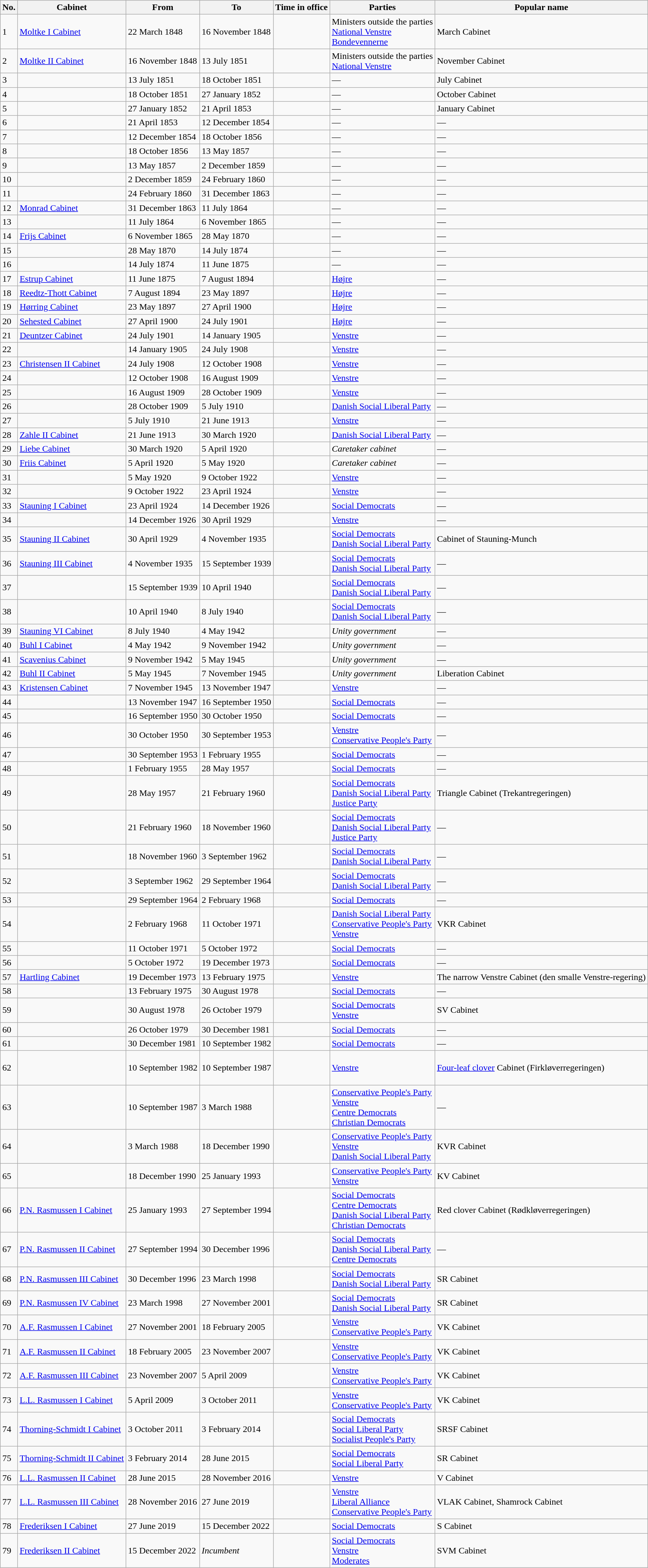<table class="wikitable sortable">
<tr>
<th>No.</th>
<th>Cabinet</th>
<th>From</th>
<th>To</th>
<th>Time in office</th>
<th>Parties</th>
<th>Popular name</th>
</tr>
<tr>
<td>1</td>
<td><a href='#'>Moltke I Cabinet</a></td>
<td>22 March 1848</td>
<td>16 November 1848</td>
<td></td>
<td>Ministers outside the parties<br><a href='#'>National Venstre</a><br><a href='#'>Bondevennerne</a></td>
<td>March Cabinet</td>
</tr>
<tr>
<td>2</td>
<td><a href='#'>Moltke II Cabinet</a></td>
<td>16 November 1848</td>
<td>13 July 1851</td>
<td></td>
<td>Ministers outside the parties<br><a href='#'>National Venstre</a></td>
<td>November Cabinet</td>
</tr>
<tr>
<td>3</td>
<td></td>
<td>13 July 1851</td>
<td>18 October 1851</td>
<td></td>
<td>—</td>
<td>July Cabinet</td>
</tr>
<tr>
<td>4</td>
<td></td>
<td>18 October 1851</td>
<td>27 January 1852</td>
<td></td>
<td>—</td>
<td>October Cabinet</td>
</tr>
<tr>
<td>5</td>
<td></td>
<td>27 January 1852</td>
<td>21 April 1853</td>
<td></td>
<td>—</td>
<td>January Cabinet</td>
</tr>
<tr>
<td>6</td>
<td></td>
<td>21 April 1853</td>
<td>12 December 1854</td>
<td></td>
<td>—</td>
<td>—</td>
</tr>
<tr>
<td>7</td>
<td></td>
<td>12 December 1854</td>
<td>18 October 1856</td>
<td></td>
<td>—</td>
<td>—</td>
</tr>
<tr>
<td>8</td>
<td></td>
<td>18 October 1856</td>
<td>13 May 1857</td>
<td></td>
<td>—</td>
<td>—</td>
</tr>
<tr>
<td>9</td>
<td></td>
<td>13 May 1857</td>
<td>2 December 1859</td>
<td></td>
<td>—</td>
<td>—</td>
</tr>
<tr>
<td>10</td>
<td></td>
<td>2 December 1859</td>
<td>24 February 1860</td>
<td></td>
<td>—</td>
<td>—</td>
</tr>
<tr>
<td>11</td>
<td></td>
<td>24 February 1860</td>
<td>31 December 1863</td>
<td></td>
<td>—</td>
<td>—</td>
</tr>
<tr>
<td>12</td>
<td><a href='#'>Monrad Cabinet</a></td>
<td>31 December 1863</td>
<td>11 July 1864</td>
<td></td>
<td>—</td>
<td>—</td>
</tr>
<tr>
<td>13</td>
<td></td>
<td>11 July 1864</td>
<td>6 November 1865</td>
<td></td>
<td>—</td>
<td>—</td>
</tr>
<tr>
<td>14</td>
<td><a href='#'>Frijs Cabinet</a></td>
<td>6 November 1865</td>
<td>28 May 1870</td>
<td></td>
<td>—</td>
<td>—</td>
</tr>
<tr>
<td>15</td>
<td></td>
<td>28 May 1870</td>
<td>14 July 1874</td>
<td></td>
<td>—</td>
<td>—</td>
</tr>
<tr>
<td>16</td>
<td></td>
<td>14 July 1874</td>
<td>11 June 1875</td>
<td></td>
<td>—</td>
<td>—</td>
</tr>
<tr>
<td>17</td>
<td><a href='#'>Estrup Cabinet</a></td>
<td>11 June 1875</td>
<td>7 August 1894</td>
<td></td>
<td><a href='#'>Højre</a></td>
<td>—</td>
</tr>
<tr>
<td>18</td>
<td><a href='#'>Reedtz-Thott Cabinet</a></td>
<td>7 August 1894</td>
<td>23 May 1897</td>
<td></td>
<td><a href='#'>Højre</a></td>
<td>—</td>
</tr>
<tr>
<td>19</td>
<td><a href='#'>Hørring Cabinet</a></td>
<td>23 May 1897</td>
<td>27 April 1900</td>
<td></td>
<td><a href='#'>Højre</a></td>
<td>—</td>
</tr>
<tr>
<td>20</td>
<td><a href='#'>Sehested Cabinet</a></td>
<td>27 April 1900</td>
<td>24 July 1901</td>
<td></td>
<td><a href='#'>Højre</a></td>
<td>—</td>
</tr>
<tr>
<td>21</td>
<td><a href='#'>Deuntzer Cabinet</a></td>
<td>24 July 1901</td>
<td>14 January 1905</td>
<td></td>
<td><a href='#'>Venstre</a></td>
<td>—</td>
</tr>
<tr>
<td>22</td>
<td></td>
<td>14 January 1905</td>
<td>24 July 1908</td>
<td></td>
<td><a href='#'>Venstre</a></td>
<td>—</td>
</tr>
<tr>
<td>23</td>
<td><a href='#'>Christensen II Cabinet</a></td>
<td>24 July 1908</td>
<td>12 October 1908</td>
<td></td>
<td><a href='#'>Venstre</a></td>
<td>—</td>
</tr>
<tr>
<td>24</td>
<td></td>
<td>12 October 1908</td>
<td>16 August 1909</td>
<td></td>
<td><a href='#'>Venstre</a></td>
<td>—</td>
</tr>
<tr>
<td>25</td>
<td></td>
<td>16 August 1909</td>
<td>28 October 1909</td>
<td></td>
<td><a href='#'>Venstre</a></td>
<td>—</td>
</tr>
<tr>
<td>26</td>
<td></td>
<td>28 October 1909</td>
<td>5 July 1910</td>
<td></td>
<td><a href='#'>Danish Social Liberal Party</a></td>
<td>—</td>
</tr>
<tr>
<td>27</td>
<td></td>
<td>5 July 1910</td>
<td>21 June 1913</td>
<td></td>
<td><a href='#'>Venstre</a></td>
<td>—</td>
</tr>
<tr>
<td>28</td>
<td><a href='#'>Zahle II Cabinet</a></td>
<td>21 June 1913</td>
<td>30 March 1920</td>
<td></td>
<td><a href='#'>Danish Social Liberal Party</a></td>
<td>—</td>
</tr>
<tr>
<td>29</td>
<td><a href='#'>Liebe Cabinet</a></td>
<td>30 March 1920</td>
<td>5 April 1920</td>
<td></td>
<td><em>Caretaker cabinet</em></td>
<td>—</td>
</tr>
<tr>
<td>30</td>
<td><a href='#'>Friis Cabinet</a></td>
<td>5 April 1920</td>
<td>5 May 1920</td>
<td></td>
<td><em>Caretaker cabinet</em></td>
<td>—</td>
</tr>
<tr>
<td>31</td>
<td></td>
<td>5 May 1920</td>
<td>9 October 1922</td>
<td></td>
<td><a href='#'>Venstre</a></td>
<td>—</td>
</tr>
<tr>
<td>32</td>
<td></td>
<td>9 October 1922</td>
<td>23 April 1924</td>
<td></td>
<td><a href='#'>Venstre</a></td>
<td>—</td>
</tr>
<tr>
<td>33</td>
<td><a href='#'>Stauning I Cabinet</a></td>
<td>23 April 1924</td>
<td>14 December 1926</td>
<td></td>
<td><a href='#'>Social Democrats</a></td>
<td>—</td>
</tr>
<tr>
<td>34</td>
<td></td>
<td>14 December 1926</td>
<td>30 April 1929</td>
<td></td>
<td><a href='#'>Venstre</a></td>
<td>—</td>
</tr>
<tr>
<td>35</td>
<td><a href='#'>Stauning II Cabinet</a></td>
<td>30 April 1929</td>
<td>4 November 1935</td>
<td></td>
<td><a href='#'>Social Democrats</a> <br> <a href='#'>Danish Social Liberal Party</a></td>
<td>Cabinet of Stauning-Munch</td>
</tr>
<tr>
<td>36</td>
<td><a href='#'>Stauning III Cabinet</a></td>
<td>4 November 1935</td>
<td>15 September 1939</td>
<td></td>
<td><a href='#'>Social Democrats</a> <br> <a href='#'>Danish Social Liberal Party</a></td>
<td>—</td>
</tr>
<tr>
<td>37</td>
<td></td>
<td>15 September 1939</td>
<td>10 April 1940</td>
<td></td>
<td><a href='#'>Social Democrats</a> <br> <a href='#'>Danish Social Liberal Party</a></td>
<td>—</td>
</tr>
<tr>
<td>38</td>
<td></td>
<td>10 April 1940</td>
<td>8 July 1940</td>
<td></td>
<td><a href='#'>Social Democrats</a> <br> <a href='#'>Danish Social Liberal Party</a></td>
<td>—</td>
</tr>
<tr>
<td>39</td>
<td><a href='#'>Stauning VI Cabinet</a></td>
<td>8 July 1940</td>
<td>4 May 1942</td>
<td></td>
<td><em>Unity government</em></td>
<td>—</td>
</tr>
<tr>
<td>40</td>
<td><a href='#'>Buhl I Cabinet</a></td>
<td>4 May 1942</td>
<td>9 November 1942</td>
<td></td>
<td><em>Unity government</em></td>
<td>—</td>
</tr>
<tr>
<td>41</td>
<td><a href='#'>Scavenius Cabinet</a></td>
<td>9 November 1942</td>
<td>5 May 1945</td>
<td></td>
<td><em>Unity government</em></td>
<td>—</td>
</tr>
<tr>
<td>42</td>
<td><a href='#'>Buhl II Cabinet</a></td>
<td>5 May 1945</td>
<td>7 November 1945</td>
<td></td>
<td><em>Unity government</em></td>
<td>Liberation Cabinet</td>
</tr>
<tr>
<td>43</td>
<td><a href='#'>Kristensen Cabinet</a></td>
<td>7 November 1945</td>
<td>13 November 1947</td>
<td></td>
<td><a href='#'>Venstre</a></td>
<td>—</td>
</tr>
<tr>
<td>44</td>
<td></td>
<td>13 November 1947</td>
<td>16 September 1950</td>
<td></td>
<td><a href='#'>Social Democrats</a></td>
<td>—</td>
</tr>
<tr>
<td>45</td>
<td></td>
<td>16 September 1950</td>
<td>30 October 1950</td>
<td></td>
<td><a href='#'>Social Democrats</a></td>
<td>—</td>
</tr>
<tr>
<td>46</td>
<td></td>
<td>30 October 1950</td>
<td>30 September 1953</td>
<td></td>
<td><a href='#'>Venstre</a> <br> <a href='#'>Conservative People's Party</a></td>
<td>—</td>
</tr>
<tr>
<td>47</td>
<td></td>
<td>30 September 1953</td>
<td>1 February 1955</td>
<td></td>
<td><a href='#'>Social Democrats</a></td>
<td>—</td>
</tr>
<tr>
<td>48</td>
<td></td>
<td>1 February 1955</td>
<td>28 May 1957</td>
<td></td>
<td><a href='#'>Social Democrats</a></td>
<td>—</td>
</tr>
<tr>
<td>49</td>
<td></td>
<td>28 May 1957</td>
<td>21 February 1960</td>
<td></td>
<td><a href='#'>Social Democrats</a> <br> <a href='#'>Danish Social Liberal Party</a> <br> <a href='#'>Justice Party</a></td>
<td>Triangle Cabinet (Trekantregeringen)</td>
</tr>
<tr>
<td>50</td>
<td></td>
<td>21 February 1960</td>
<td>18 November 1960</td>
<td></td>
<td><a href='#'>Social Democrats</a> <br> <a href='#'>Danish Social Liberal Party</a> <br> <a href='#'>Justice Party</a></td>
<td>—</td>
</tr>
<tr>
<td>51</td>
<td></td>
<td>18 November 1960</td>
<td>3 September 1962</td>
<td></td>
<td><a href='#'>Social Democrats</a> <br> <a href='#'>Danish Social Liberal Party</a></td>
<td>—</td>
</tr>
<tr>
<td>52</td>
<td></td>
<td>3 September 1962</td>
<td>29 September 1964</td>
<td></td>
<td><a href='#'>Social Democrats</a> <br> <a href='#'>Danish Social Liberal Party</a></td>
<td>—</td>
</tr>
<tr>
<td>53</td>
<td></td>
<td>29 September 1964</td>
<td>2 February 1968</td>
<td></td>
<td><a href='#'>Social Democrats</a></td>
<td>—</td>
</tr>
<tr>
<td>54</td>
<td></td>
<td>2 February 1968</td>
<td>11 October 1971</td>
<td></td>
<td><a href='#'>Danish Social Liberal Party</a> <br> <a href='#'>Conservative People's Party</a> <br> <a href='#'>Venstre</a></td>
<td>VKR Cabinet</td>
</tr>
<tr>
<td>55</td>
<td></td>
<td>11 October 1971</td>
<td>5 October 1972</td>
<td></td>
<td><a href='#'>Social Democrats</a></td>
<td>—</td>
</tr>
<tr>
<td>56</td>
<td></td>
<td>5 October 1972</td>
<td>19 December 1973</td>
<td></td>
<td><a href='#'>Social Democrats</a></td>
<td>—</td>
</tr>
<tr>
<td>57</td>
<td><a href='#'>Hartling Cabinet</a></td>
<td>19 December 1973</td>
<td>13 February 1975</td>
<td></td>
<td><a href='#'>Venstre</a></td>
<td>The narrow Venstre Cabinet (den smalle Venstre-regering)</td>
</tr>
<tr>
<td>58</td>
<td></td>
<td>13 February 1975</td>
<td>30 August 1978</td>
<td></td>
<td><a href='#'>Social Democrats</a></td>
<td>—</td>
</tr>
<tr>
<td>59</td>
<td></td>
<td>30 August 1978</td>
<td>26 October 1979</td>
<td></td>
<td><a href='#'>Social Democrats</a> <br> <a href='#'>Venstre</a></td>
<td>SV Cabinet</td>
</tr>
<tr>
<td>60</td>
<td></td>
<td>26 October 1979</td>
<td>30 December 1981</td>
<td></td>
<td><a href='#'>Social Democrats</a></td>
<td>—</td>
</tr>
<tr>
<td>61</td>
<td></td>
<td>30 December 1981</td>
<td>10 September 1982</td>
<td></td>
<td><a href='#'>Social Democrats</a></td>
<td>—</td>
</tr>
<tr>
<td>62</td>
<td></td>
<td>10 September 1982</td>
<td>10 September 1987</td>
<td></td>
<td> <br> <a href='#'>Venstre</a> <br>  <br> </td>
<td><a href='#'>Four-leaf clover</a> Cabinet (Firkløverregeringen)</td>
</tr>
<tr>
<td>63</td>
<td></td>
<td>10 September 1987</td>
<td>3 March 1988</td>
<td></td>
<td><a href='#'>Conservative People's Party</a> <br> <a href='#'>Venstre</a> <br> <a href='#'>Centre Democrats</a> <br> <a href='#'>Christian Democrats</a></td>
<td>—</td>
</tr>
<tr>
<td>64</td>
<td></td>
<td>3 March 1988</td>
<td>18 December 1990</td>
<td></td>
<td><a href='#'>Conservative People's Party</a> <br> <a href='#'>Venstre</a> <br> <a href='#'>Danish Social Liberal Party</a></td>
<td>KVR Cabinet</td>
</tr>
<tr>
<td>65</td>
<td></td>
<td>18 December 1990</td>
<td>25 January 1993</td>
<td></td>
<td><a href='#'>Conservative People's Party</a> <br> <a href='#'>Venstre</a></td>
<td>KV Cabinet</td>
</tr>
<tr>
<td>66</td>
<td><a href='#'>P.N. Rasmussen I Cabinet</a></td>
<td>25 January 1993</td>
<td>27 September 1994</td>
<td></td>
<td><a href='#'>Social Democrats</a> <br> <a href='#'>Centre Democrats</a> <br> <a href='#'>Danish Social Liberal Party</a> <br> <a href='#'>Christian Democrats</a></td>
<td>Red clover Cabinet (Rødkløverregeringen)</td>
</tr>
<tr>
<td>67</td>
<td><a href='#'>P.N. Rasmussen II Cabinet</a></td>
<td>27 September 1994</td>
<td>30 December 1996</td>
<td></td>
<td><a href='#'>Social Democrats</a> <br> <a href='#'>Danish Social Liberal Party</a> <br> <a href='#'>Centre Democrats</a></td>
<td>—</td>
</tr>
<tr>
<td>68</td>
<td><a href='#'>P.N. Rasmussen III Cabinet</a></td>
<td>30 December 1996</td>
<td>23 March 1998</td>
<td></td>
<td><a href='#'>Social Democrats</a> <br> <a href='#'>Danish Social Liberal Party</a></td>
<td>SR Cabinet</td>
</tr>
<tr>
<td>69</td>
<td><a href='#'>P.N. Rasmussen IV Cabinet</a></td>
<td>23 March 1998</td>
<td>27 November 2001</td>
<td></td>
<td><a href='#'>Social Democrats</a> <br> <a href='#'>Danish Social Liberal Party</a></td>
<td>SR Cabinet</td>
</tr>
<tr>
<td>70</td>
<td><a href='#'>A.F. Rasmussen I Cabinet</a></td>
<td>27 November 2001</td>
<td>18 February 2005</td>
<td></td>
<td><a href='#'>Venstre</a> <br> <a href='#'>Conservative People's Party</a></td>
<td>VK Cabinet</td>
</tr>
<tr>
<td>71</td>
<td><a href='#'>A.F. Rasmussen II Cabinet</a></td>
<td>18 February 2005</td>
<td>23 November 2007</td>
<td></td>
<td><a href='#'>Venstre</a> <br> <a href='#'>Conservative People's Party</a></td>
<td>VK Cabinet</td>
</tr>
<tr>
<td>72</td>
<td><a href='#'>A.F. Rasmussen III Cabinet</a></td>
<td>23 November 2007</td>
<td>5 April 2009</td>
<td></td>
<td><a href='#'>Venstre</a> <br> <a href='#'>Conservative People's Party</a></td>
<td>VK Cabinet</td>
</tr>
<tr>
<td>73</td>
<td><a href='#'>L.L. Rasmussen I Cabinet</a></td>
<td>5 April 2009</td>
<td>3 October 2011</td>
<td></td>
<td><a href='#'>Venstre</a> <br> <a href='#'>Conservative People's Party</a></td>
<td>VK Cabinet</td>
</tr>
<tr>
<td>74</td>
<td><a href='#'>Thorning-Schmidt I Cabinet</a></td>
<td>3 October 2011</td>
<td>3 February 2014</td>
<td></td>
<td><a href='#'>Social Democrats</a> <br> <a href='#'>Social Liberal Party</a> <br> <a href='#'>Socialist People's Party</a></td>
<td>SRSF Cabinet</td>
</tr>
<tr>
<td>75</td>
<td><a href='#'>Thorning-Schmidt II Cabinet</a></td>
<td>3 February 2014</td>
<td>28 June 2015</td>
<td></td>
<td><a href='#'>Social Democrats</a> <br> <a href='#'>Social Liberal Party</a></td>
<td>SR Cabinet</td>
</tr>
<tr>
<td>76</td>
<td><a href='#'>L.L. Rasmussen II Cabinet</a></td>
<td>28 June 2015</td>
<td>28 November 2016</td>
<td></td>
<td><a href='#'>Venstre</a></td>
<td>V Cabinet</td>
</tr>
<tr>
<td>77</td>
<td><a href='#'>L.L. Rasmussen III Cabinet</a></td>
<td>28 November 2016</td>
<td>27 June 2019</td>
<td></td>
<td><a href='#'>Venstre</a><br> <a href='#'>Liberal Alliance</a><br> <a href='#'>Conservative People's Party</a></td>
<td>VLAK Cabinet, Shamrock Cabinet</td>
</tr>
<tr>
<td>78</td>
<td><a href='#'>Frederiksen I Cabinet</a></td>
<td>27 June 2019</td>
<td>15 December 2022</td>
<td></td>
<td><a href='#'>Social Democrats</a></td>
<td>S Cabinet</td>
</tr>
<tr>
<td>79</td>
<td><a href='#'>Frederiksen II Cabinet</a></td>
<td>15 December 2022</td>
<td><em>Incumbent</em></td>
<td></td>
<td><a href='#'>Social Democrats</a><br> <a href='#'>Venstre</a><br> <a href='#'>Moderates</a></td>
<td>SVM Cabinet</td>
</tr>
</table>
